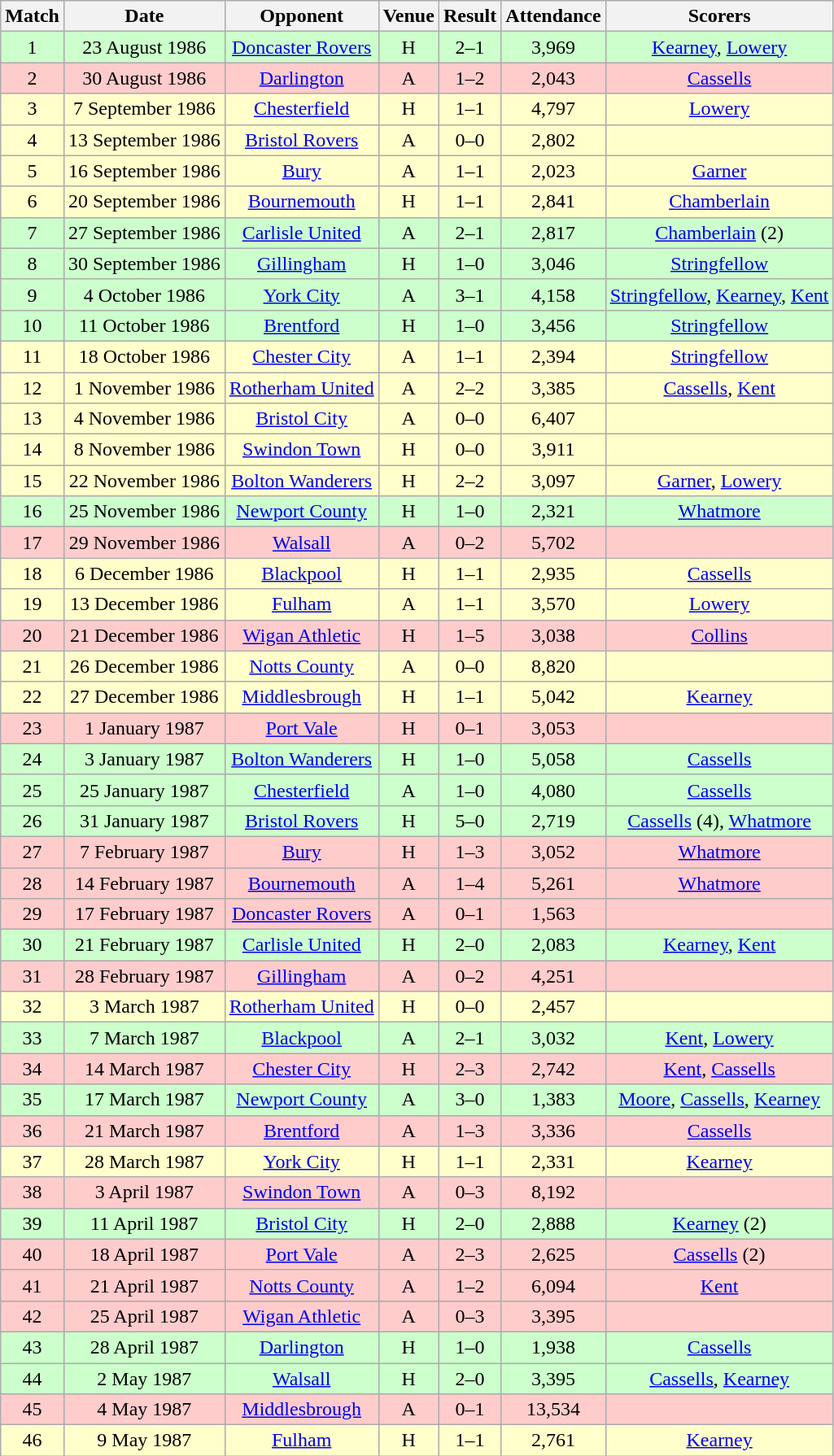<table class="wikitable" style="font-size:100%; text-align:center">
<tr>
<th>Match</th>
<th>Date</th>
<th>Opponent</th>
<th>Venue</th>
<th>Result</th>
<th>Attendance</th>
<th>Scorers</th>
</tr>
<tr style="background: #CCFFCC;">
<td>1</td>
<td>23 August 1986</td>
<td><a href='#'>Doncaster Rovers</a></td>
<td>H</td>
<td>2–1</td>
<td>3,969</td>
<td><a href='#'>Kearney</a>, <a href='#'>Lowery</a></td>
</tr>
<tr style="background: #FFCCCC;">
<td>2</td>
<td>30 August 1986</td>
<td><a href='#'>Darlington</a></td>
<td>A</td>
<td>1–2</td>
<td>2,043</td>
<td><a href='#'>Cassells</a></td>
</tr>
<tr style="background: #FFFFCC;">
<td>3</td>
<td>7 September 1986</td>
<td><a href='#'>Chesterfield</a></td>
<td>H</td>
<td>1–1</td>
<td>4,797</td>
<td><a href='#'>Lowery</a></td>
</tr>
<tr style="background: #FFFFCC;">
<td>4</td>
<td>13 September 1986</td>
<td><a href='#'>Bristol Rovers</a></td>
<td>A</td>
<td>0–0</td>
<td>2,802</td>
<td></td>
</tr>
<tr style="background: #FFFFCC;">
<td>5</td>
<td>16 September 1986</td>
<td><a href='#'>Bury</a></td>
<td>A</td>
<td>1–1</td>
<td>2,023</td>
<td><a href='#'>Garner</a></td>
</tr>
<tr style="background: #FFFFCC;">
<td>6</td>
<td>20 September 1986</td>
<td><a href='#'>Bournemouth</a></td>
<td>H</td>
<td>1–1</td>
<td>2,841</td>
<td><a href='#'>Chamberlain</a></td>
</tr>
<tr style="background: #CCFFCC;">
<td>7</td>
<td>27 September 1986</td>
<td><a href='#'>Carlisle United</a></td>
<td>A</td>
<td>2–1</td>
<td>2,817</td>
<td><a href='#'>Chamberlain</a> (2)</td>
</tr>
<tr style="background: #CCFFCC;">
<td>8</td>
<td>30 September 1986</td>
<td><a href='#'>Gillingham</a></td>
<td>H</td>
<td>1–0</td>
<td>3,046</td>
<td><a href='#'>Stringfellow</a></td>
</tr>
<tr style="background: #CCFFCC;">
<td>9</td>
<td>4 October 1986</td>
<td><a href='#'>York City</a></td>
<td>A</td>
<td>3–1</td>
<td>4,158</td>
<td><a href='#'>Stringfellow</a>, <a href='#'>Kearney</a>, <a href='#'>Kent</a></td>
</tr>
<tr style="background: #CCFFCC;">
<td>10</td>
<td>11 October 1986</td>
<td><a href='#'>Brentford</a></td>
<td>H</td>
<td>1–0</td>
<td>3,456</td>
<td><a href='#'>Stringfellow</a></td>
</tr>
<tr style="background: #FFFFCC;">
<td>11</td>
<td>18 October 1986</td>
<td><a href='#'>Chester City</a></td>
<td>A</td>
<td>1–1</td>
<td>2,394</td>
<td><a href='#'>Stringfellow</a></td>
</tr>
<tr style="background: #FFFFCC;">
<td>12</td>
<td>1 November 1986</td>
<td><a href='#'>Rotherham United</a></td>
<td>A</td>
<td>2–2</td>
<td>3,385</td>
<td><a href='#'>Cassells</a>, <a href='#'>Kent</a></td>
</tr>
<tr style="background: #FFFFCC;">
<td>13</td>
<td>4 November 1986</td>
<td><a href='#'>Bristol City</a></td>
<td>A</td>
<td>0–0</td>
<td>6,407</td>
<td></td>
</tr>
<tr style="background: #FFFFCC;">
<td>14</td>
<td>8 November 1986</td>
<td><a href='#'>Swindon Town</a></td>
<td>H</td>
<td>0–0</td>
<td>3,911</td>
<td></td>
</tr>
<tr style="background: #FFFFCC;">
<td>15</td>
<td>22 November 1986</td>
<td><a href='#'>Bolton Wanderers</a></td>
<td>H</td>
<td>2–2</td>
<td>3,097</td>
<td><a href='#'>Garner</a>, <a href='#'>Lowery</a></td>
</tr>
<tr style="background: #CCFFCC;">
<td>16</td>
<td>25 November 1986</td>
<td><a href='#'>Newport County</a></td>
<td>H</td>
<td>1–0</td>
<td>2,321</td>
<td><a href='#'>Whatmore</a></td>
</tr>
<tr style="background: #FFCCCC;">
<td>17</td>
<td>29 November 1986</td>
<td><a href='#'>Walsall</a></td>
<td>A</td>
<td>0–2</td>
<td>5,702</td>
<td></td>
</tr>
<tr style="background: #FFFFCC;">
<td>18</td>
<td>6 December 1986</td>
<td><a href='#'>Blackpool</a></td>
<td>H</td>
<td>1–1</td>
<td>2,935</td>
<td><a href='#'>Cassells</a></td>
</tr>
<tr style="background: #FFFFCC;">
<td>19</td>
<td>13 December 1986</td>
<td><a href='#'>Fulham</a></td>
<td>A</td>
<td>1–1</td>
<td>3,570</td>
<td><a href='#'>Lowery</a></td>
</tr>
<tr style="background: #FFCCCC;">
<td>20</td>
<td>21 December 1986</td>
<td><a href='#'>Wigan Athletic</a></td>
<td>H</td>
<td>1–5</td>
<td>3,038</td>
<td><a href='#'>Collins</a></td>
</tr>
<tr style="background: #FFFFCC;">
<td>21</td>
<td>26 December 1986</td>
<td><a href='#'>Notts County</a></td>
<td>A</td>
<td>0–0</td>
<td>8,820</td>
<td></td>
</tr>
<tr style="background: #FFFFCC;">
<td>22</td>
<td>27 December 1986</td>
<td><a href='#'>Middlesbrough</a></td>
<td>H</td>
<td>1–1</td>
<td>5,042</td>
<td><a href='#'>Kearney</a></td>
</tr>
<tr style="background: #FFCCCC;">
<td>23</td>
<td>1 January 1987</td>
<td><a href='#'>Port Vale</a></td>
<td>H</td>
<td>0–1</td>
<td>3,053</td>
<td></td>
</tr>
<tr style="background: #CCFFCC;">
<td>24</td>
<td>3 January 1987</td>
<td><a href='#'>Bolton Wanderers</a></td>
<td>H</td>
<td>1–0</td>
<td>5,058</td>
<td><a href='#'>Cassells</a></td>
</tr>
<tr style="background: #CCFFCC;">
<td>25</td>
<td>25 January 1987</td>
<td><a href='#'>Chesterfield</a></td>
<td>A</td>
<td>1–0</td>
<td>4,080</td>
<td><a href='#'>Cassells</a></td>
</tr>
<tr style="background: #CCFFCC;">
<td>26</td>
<td>31 January 1987</td>
<td><a href='#'>Bristol Rovers</a></td>
<td>H</td>
<td>5–0</td>
<td>2,719</td>
<td><a href='#'>Cassells</a> (4), <a href='#'>Whatmore</a></td>
</tr>
<tr style="background: #FFCCCC;">
<td>27</td>
<td>7 February 1987</td>
<td><a href='#'>Bury</a></td>
<td>H</td>
<td>1–3</td>
<td>3,052</td>
<td><a href='#'>Whatmore</a></td>
</tr>
<tr style="background: #FFCCCC;">
<td>28</td>
<td>14 February 1987</td>
<td><a href='#'>Bournemouth</a></td>
<td>A</td>
<td>1–4</td>
<td>5,261</td>
<td><a href='#'>Whatmore</a></td>
</tr>
<tr style="background: #FFCCCC;">
<td>29</td>
<td>17 February 1987</td>
<td><a href='#'>Doncaster Rovers</a></td>
<td>A</td>
<td>0–1</td>
<td>1,563</td>
<td></td>
</tr>
<tr style="background: #CCFFCC;">
<td>30</td>
<td>21 February 1987</td>
<td><a href='#'>Carlisle United</a></td>
<td>H</td>
<td>2–0</td>
<td>2,083</td>
<td><a href='#'>Kearney</a>, <a href='#'>Kent</a></td>
</tr>
<tr style="background: #FFCCCC;">
<td>31</td>
<td>28 February 1987</td>
<td><a href='#'>Gillingham</a></td>
<td>A</td>
<td>0–2</td>
<td>4,251</td>
<td></td>
</tr>
<tr style="background: #FFFFCC;">
<td>32</td>
<td>3 March 1987</td>
<td><a href='#'>Rotherham United</a></td>
<td>H</td>
<td>0–0</td>
<td>2,457</td>
<td></td>
</tr>
<tr style="background: #CCFFCC;">
<td>33</td>
<td>7 March 1987</td>
<td><a href='#'>Blackpool</a></td>
<td>A</td>
<td>2–1</td>
<td>3,032</td>
<td><a href='#'>Kent</a>, <a href='#'>Lowery</a></td>
</tr>
<tr style="background: #FFCCCC;">
<td>34</td>
<td>14 March 1987</td>
<td><a href='#'>Chester City</a></td>
<td>H</td>
<td>2–3</td>
<td>2,742</td>
<td><a href='#'>Kent</a>, <a href='#'>Cassells</a></td>
</tr>
<tr style="background: #CCFFCC;">
<td>35</td>
<td>17 March 1987</td>
<td><a href='#'>Newport County</a></td>
<td>A</td>
<td>3–0</td>
<td>1,383</td>
<td><a href='#'>Moore</a>, <a href='#'>Cassells</a>, <a href='#'>Kearney</a></td>
</tr>
<tr style="background: #FFCCCC;">
<td>36</td>
<td>21 March 1987</td>
<td><a href='#'>Brentford</a></td>
<td>A</td>
<td>1–3</td>
<td>3,336</td>
<td><a href='#'>Cassells</a></td>
</tr>
<tr style="background: #FFFFCC;">
<td>37</td>
<td>28 March 1987</td>
<td><a href='#'>York City</a></td>
<td>H</td>
<td>1–1</td>
<td>2,331</td>
<td><a href='#'>Kearney</a></td>
</tr>
<tr style="background: #FFCCCC;">
<td>38</td>
<td>3 April 1987</td>
<td><a href='#'>Swindon Town</a></td>
<td>A</td>
<td>0–3</td>
<td>8,192</td>
<td></td>
</tr>
<tr style="background: #CCFFCC;">
<td>39</td>
<td>11 April 1987</td>
<td><a href='#'>Bristol City</a></td>
<td>H</td>
<td>2–0</td>
<td>2,888</td>
<td><a href='#'>Kearney</a> (2)</td>
</tr>
<tr style="background: #FFCCCC;">
<td>40</td>
<td>18 April 1987</td>
<td><a href='#'>Port Vale</a></td>
<td>A</td>
<td>2–3</td>
<td>2,625</td>
<td><a href='#'>Cassells</a> (2)</td>
</tr>
<tr style="background: #FFCCCC;">
<td>41</td>
<td>21 April 1987</td>
<td><a href='#'>Notts County</a></td>
<td>A</td>
<td>1–2</td>
<td>6,094</td>
<td><a href='#'>Kent</a></td>
</tr>
<tr style="background: #FFCCCC;">
<td>42</td>
<td>25 April 1987</td>
<td><a href='#'>Wigan Athletic</a></td>
<td>A</td>
<td>0–3</td>
<td>3,395</td>
<td></td>
</tr>
<tr style="background: #CCFFCC;">
<td>43</td>
<td>28 April 1987</td>
<td><a href='#'>Darlington</a></td>
<td>H</td>
<td>1–0</td>
<td>1,938</td>
<td><a href='#'>Cassells</a></td>
</tr>
<tr style="background: #CCFFCC;">
<td>44</td>
<td>2 May 1987</td>
<td><a href='#'>Walsall</a></td>
<td>H</td>
<td>2–0</td>
<td>3,395</td>
<td><a href='#'>Cassells</a>, <a href='#'>Kearney</a></td>
</tr>
<tr style="background: #FFCCCC;">
<td>45</td>
<td>4 May 1987</td>
<td><a href='#'>Middlesbrough</a></td>
<td>A</td>
<td>0–1</td>
<td>13,534</td>
<td></td>
</tr>
<tr style="background: #FFFFCC;">
<td>46</td>
<td>9 May 1987</td>
<td><a href='#'>Fulham</a></td>
<td>H</td>
<td>1–1</td>
<td>2,761</td>
<td><a href='#'>Kearney</a></td>
</tr>
</table>
